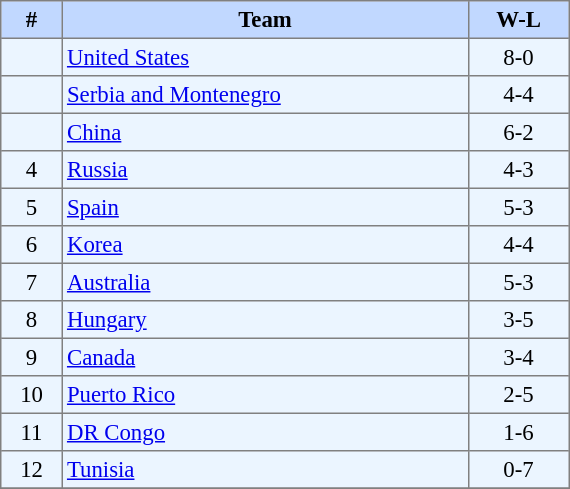<table bgcolor="#f7f8ff" cellpadding="3" cellspacing="0" border="1" width="30%" style="margin:0 auto;font-size: 95%; border: gray solid 1px; border-collapse: collapse;">
<tr bgcolor=#C1D8FF>
<th>#</th>
<th>Team</th>
<th>W-L</th>
</tr>
<tr align=left bgcolor=#EBF5FF>
<td align=center></td>
<td> <a href='#'>United States</a></td>
<td align=center>8-0</td>
</tr>
<tr align=left bgcolor=#EBF5FF>
<td align=center></td>
<td> <a href='#'>Serbia and Montenegro</a></td>
<td align=center>4-4</td>
</tr>
<tr align=left bgcolor=#EBF5FF>
<td align=center></td>
<td> <a href='#'>China</a></td>
<td align=center>6-2</td>
</tr>
<tr align=left bgcolor=#EBF5FF>
<td align=center>4</td>
<td> <a href='#'>Russia</a></td>
<td align=center>4-3</td>
</tr>
<tr align=left bgcolor=#EBF5FF>
<td align=center>5</td>
<td> <a href='#'>Spain</a></td>
<td align=center>5-3</td>
</tr>
<tr align=left bgcolor=#EBF5FF>
<td align=center>6</td>
<td> <a href='#'>Korea</a></td>
<td align=center>4-4</td>
</tr>
<tr align=left bgcolor=#EBF5FF>
<td align=center>7</td>
<td> <a href='#'>Australia</a></td>
<td align=center>5-3</td>
</tr>
<tr align=left bgcolor=#EBF5FF>
<td align=center>8</td>
<td> <a href='#'>Hungary</a></td>
<td align=center>3-5</td>
</tr>
<tr align=left bgcolor=#EBF5FF>
<td align=center>9</td>
<td> <a href='#'>Canada</a></td>
<td align=center>3-4</td>
</tr>
<tr align=left bgcolor=#EBF5FF>
<td align=center>10</td>
<td> <a href='#'>Puerto Rico</a></td>
<td align=center>2-5</td>
</tr>
<tr align=left bgcolor=#EBF5FF>
<td align=center>11</td>
<td> <a href='#'>DR Congo</a></td>
<td align=center>1-6</td>
</tr>
<tr align=left bgcolor=#EBF5FF>
<td align=center>12</td>
<td> <a href='#'>Tunisia</a></td>
<td align=center>0-7</td>
</tr>
<tr align=left bgcolor=#EBF5FF>
</tr>
</table>
